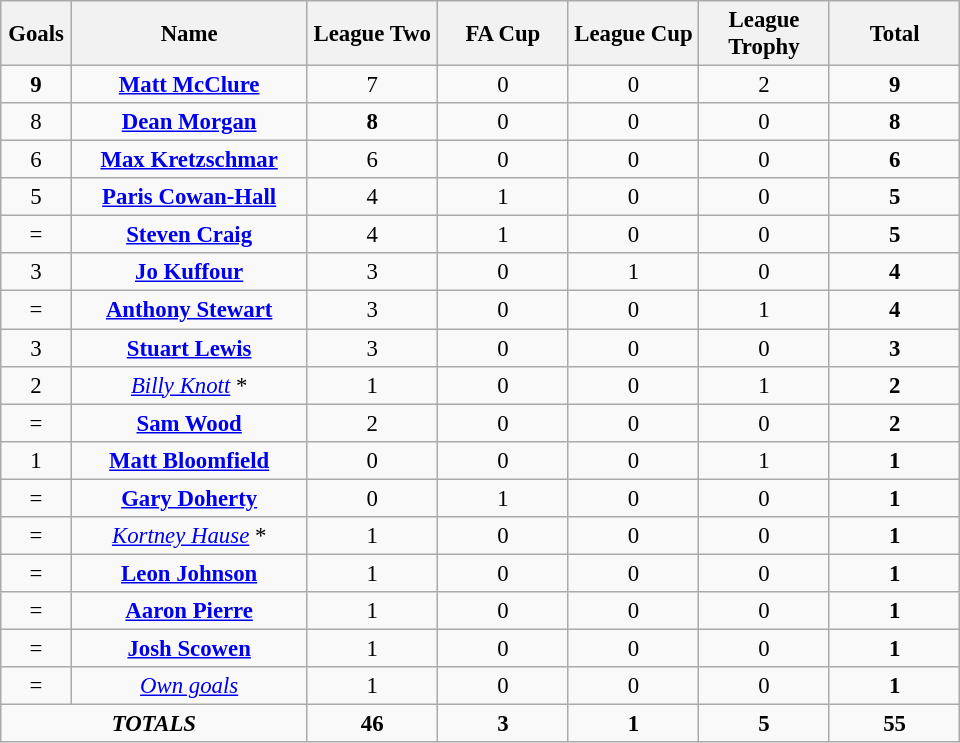<table class="wikitable" style="font-size: 95%; text-align: center;">
<tr>
<th width=40>Goals</th>
<th width=150>Name</th>
<th width=80>League Two</th>
<th width=80>FA Cup</th>
<th width=80>League Cup</th>
<th width=80>League Trophy</th>
<th width=80>Total</th>
</tr>
<tr>
<td><strong>9</strong></td>
<td><strong><a href='#'>Matt McClure</a></strong></td>
<td>7</td>
<td>0</td>
<td>0</td>
<td>2</td>
<td><strong>9</strong></td>
</tr>
<tr>
<td>8</td>
<td><strong><a href='#'>Dean Morgan</a></strong></td>
<td><strong>8</strong></td>
<td>0</td>
<td>0</td>
<td>0</td>
<td><strong>8</strong></td>
</tr>
<tr>
<td>6</td>
<td><strong><a href='#'>Max Kretzschmar</a></strong></td>
<td>6</td>
<td>0</td>
<td>0</td>
<td>0</td>
<td><strong>6</strong></td>
</tr>
<tr>
<td>5</td>
<td><strong><a href='#'>Paris Cowan-Hall</a></strong></td>
<td>4</td>
<td>1</td>
<td>0</td>
<td>0</td>
<td><strong>5</strong></td>
</tr>
<tr>
<td>=</td>
<td><strong><a href='#'>Steven Craig</a></strong></td>
<td>4</td>
<td>1</td>
<td>0</td>
<td>0</td>
<td><strong>5</strong></td>
</tr>
<tr>
<td>3</td>
<td><strong><a href='#'>Jo Kuffour</a></strong></td>
<td>3</td>
<td>0</td>
<td>1</td>
<td>0</td>
<td><strong>4</strong></td>
</tr>
<tr>
<td>=</td>
<td><strong><a href='#'>Anthony Stewart</a></strong></td>
<td>3</td>
<td>0</td>
<td>0</td>
<td>1</td>
<td><strong>4</strong></td>
</tr>
<tr>
<td>3</td>
<td><strong><a href='#'>Stuart Lewis</a></strong></td>
<td>3</td>
<td>0</td>
<td>0</td>
<td>0</td>
<td><strong>3</strong></td>
</tr>
<tr>
<td>2</td>
<td><em><a href='#'>Billy Knott</a></em> *</td>
<td>1</td>
<td>0</td>
<td>0</td>
<td>1</td>
<td><strong>2</strong></td>
</tr>
<tr>
<td>=</td>
<td><strong><a href='#'>Sam Wood</a></strong></td>
<td>2</td>
<td>0</td>
<td>0</td>
<td>0</td>
<td><strong>2</strong></td>
</tr>
<tr>
<td>1</td>
<td><strong><a href='#'>Matt Bloomfield</a></strong></td>
<td>0</td>
<td>0</td>
<td>0</td>
<td>1</td>
<td><strong>1</strong></td>
</tr>
<tr>
<td>=</td>
<td><strong><a href='#'>Gary Doherty</a></strong></td>
<td>0</td>
<td>1</td>
<td>0</td>
<td>0</td>
<td><strong>1</strong></td>
</tr>
<tr>
<td>=</td>
<td><em><a href='#'>Kortney Hause</a></em> *</td>
<td>1</td>
<td>0</td>
<td>0</td>
<td>0</td>
<td><strong>1</strong></td>
</tr>
<tr>
<td>=</td>
<td><strong><a href='#'>Leon Johnson</a></strong></td>
<td>1</td>
<td>0</td>
<td>0</td>
<td>0</td>
<td><strong>1</strong></td>
</tr>
<tr>
<td>=</td>
<td><strong><a href='#'>Aaron Pierre</a></strong></td>
<td>1</td>
<td>0</td>
<td>0</td>
<td>0</td>
<td><strong>1</strong></td>
</tr>
<tr>
<td>=</td>
<td><strong><a href='#'>Josh Scowen</a></strong></td>
<td>1</td>
<td>0</td>
<td>0</td>
<td>0</td>
<td><strong>1</strong></td>
</tr>
<tr>
<td>=</td>
<td><em><a href='#'>Own goals</a></em></td>
<td>1</td>
<td>0</td>
<td>0</td>
<td>0</td>
<td><strong>1</strong></td>
</tr>
<tr>
<td colspan="2"><strong><em>TOTALS</em></strong></td>
<td><strong>46</strong></td>
<td><strong>3</strong></td>
<td><strong>1</strong></td>
<td><strong>5</strong></td>
<td><strong>55</strong></td>
</tr>
</table>
